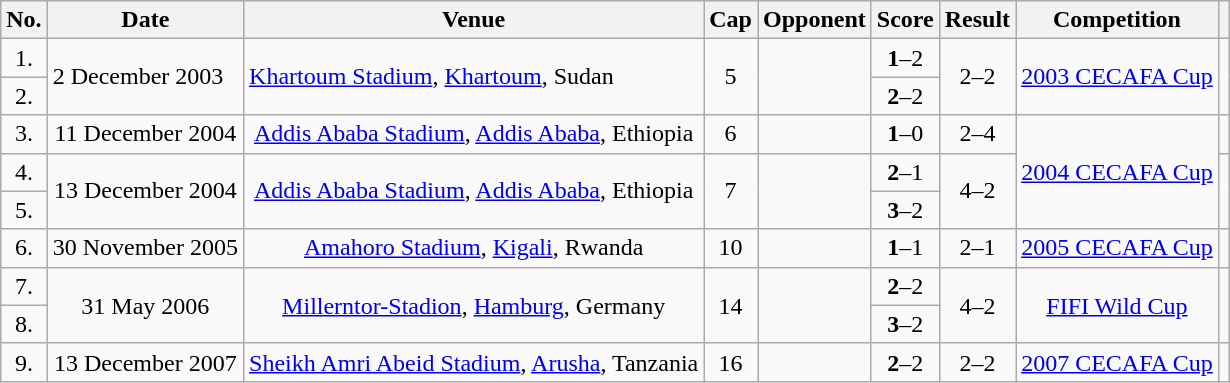<table class="wikitable sortable" style="text-align:center;">
<tr>
<th scope="col">No.</th>
<th scope="col">Date</th>
<th scope="col">Venue</th>
<th>Cap</th>
<th scope="col">Opponent</th>
<th scope="col">Score</th>
<th scope="col">Result</th>
<th scope="col">Competition</th>
<th scope="col" class="unsortable"></th>
</tr>
<tr>
<td>1.</td>
<td rowspan="2" style="text-align:left;">2 December 2003</td>
<td rowspan="2" style="text-align:left;"><a href='#'>Khartoum Stadium</a>, <a href='#'>Khartoum</a>, Sudan</td>
<td rowspan="2">5</td>
<td rowspan="2" style="text-align:left;"></td>
<td><strong>1</strong>–2</td>
<td rowspan="2">2–2</td>
<td rowspan="2"><a href='#'>2003 CECAFA Cup</a></td>
<td rowspan="2"></td>
</tr>
<tr>
<td>2.</td>
<td><strong>2</strong>–2</td>
</tr>
<tr>
<td>3.</td>
<td>11 December 2004</td>
<td><a href='#'>Addis Ababa Stadium</a>, <a href='#'>Addis Ababa</a>, Ethiopia</td>
<td>6</td>
<td></td>
<td><strong>1</strong>–0</td>
<td>2–4</td>
<td rowspan="3"><a href='#'>2004 CECAFA Cup</a></td>
<td></td>
</tr>
<tr>
<td>4.</td>
<td rowspan="2">13 December 2004</td>
<td rowspan="2"><a href='#'>Addis Ababa Stadium</a>, <a href='#'>Addis Ababa</a>, Ethiopia</td>
<td rowspan="2">7</td>
<td rowspan="2"></td>
<td><strong>2</strong>–1</td>
<td rowspan="2">4–2</td>
<td rowspan="2"></td>
</tr>
<tr>
<td>5.</td>
<td><strong>3</strong>–2</td>
</tr>
<tr>
<td>6.</td>
<td>30 November 2005</td>
<td><a href='#'>Amahoro Stadium</a>, <a href='#'>Kigali</a>, Rwanda</td>
<td>10</td>
<td></td>
<td><strong>1</strong>–1</td>
<td>2–1</td>
<td><a href='#'>2005 CECAFA Cup</a></td>
<td></td>
</tr>
<tr>
<td>7.</td>
<td rowspan="2">31 May 2006</td>
<td rowspan="2"><a href='#'>Millerntor-Stadion</a>, <a href='#'>Hamburg</a>, Germany</td>
<td rowspan="2">14</td>
<td rowspan="2"></td>
<td><strong>2</strong>–2</td>
<td rowspan="2">4–2</td>
<td rowspan="2"><a href='#'>FIFI Wild Cup</a></td>
<td rowspan="2"></td>
</tr>
<tr>
<td>8.</td>
<td><strong>3</strong>–2</td>
</tr>
<tr>
<td>9.</td>
<td>13 December 2007</td>
<td><a href='#'>Sheikh Amri Abeid Stadium</a>, <a href='#'>Arusha</a>, Tanzania</td>
<td>16</td>
<td></td>
<td><strong>2</strong>–2</td>
<td>2–2</td>
<td><a href='#'>2007 CECAFA Cup</a></td>
<td></td>
</tr>
</table>
